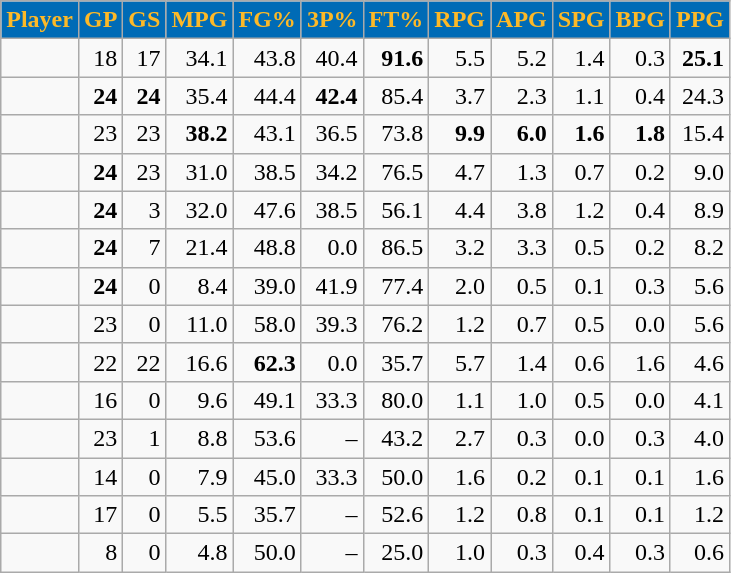<table class="wikitable sortable" style="text-align:right;">
<tr>
<th style="background:#006bb6; color:#fdb927">Player</th>
<th style="background:#006bb6; color:#fdb927">GP</th>
<th style="background:#006bb6; color:#fdb927">GS</th>
<th style="background:#006bb6; color:#fdb927">MPG</th>
<th style="background:#006bb6; color:#fdb927">FG%</th>
<th style="background:#006bb6; color:#fdb927">3P%</th>
<th style="background:#006bb6; color:#fdb927">FT%</th>
<th style="background:#006bb6; color:#fdb927">RPG</th>
<th style="background:#006bb6; color:#fdb927">APG</th>
<th style="background:#006bb6; color:#fdb927">SPG</th>
<th style="background:#006bb6; color:#fdb927">BPG</th>
<th style="background:#006bb6; color:#fdb927">PPG</th>
</tr>
<tr>
<td><strong></strong></td>
<td>18</td>
<td>17</td>
<td>34.1</td>
<td>43.8</td>
<td>40.4</td>
<td><strong>91.6</strong></td>
<td>5.5</td>
<td>5.2</td>
<td>1.4</td>
<td>0.3</td>
<td><strong>25.1</strong></td>
</tr>
<tr>
<td><strong></strong></td>
<td><strong>24</strong></td>
<td><strong>24</strong></td>
<td>35.4</td>
<td>44.4</td>
<td><strong>42.4</strong></td>
<td>85.4</td>
<td>3.7</td>
<td>2.3</td>
<td>1.1</td>
<td>0.4</td>
<td>24.3</td>
</tr>
<tr>
<td><strong></strong></td>
<td>23</td>
<td>23</td>
<td><strong>38.2</strong></td>
<td>43.1</td>
<td>36.5</td>
<td>73.8</td>
<td><strong>9.9</strong></td>
<td><strong>6.0</strong></td>
<td><strong>1.6</strong></td>
<td><strong>1.8</strong></td>
<td>15.4</td>
</tr>
<tr>
<td><strong></strong></td>
<td><strong>24</strong></td>
<td>23</td>
<td>31.0</td>
<td>38.5</td>
<td>34.2</td>
<td>76.5</td>
<td>4.7</td>
<td>1.3</td>
<td>0.7</td>
<td>0.2</td>
<td>9.0</td>
</tr>
<tr>
<td><strong></strong></td>
<td><strong>24</strong></td>
<td>3</td>
<td>32.0</td>
<td>47.6</td>
<td>38.5</td>
<td>56.1</td>
<td>4.4</td>
<td>3.8</td>
<td>1.2</td>
<td>0.4</td>
<td>8.9</td>
</tr>
<tr>
<td><strong></strong></td>
<td><strong>24</strong></td>
<td>7</td>
<td>21.4</td>
<td>48.8</td>
<td>0.0</td>
<td>86.5</td>
<td>3.2</td>
<td>3.3</td>
<td>0.5</td>
<td>0.2</td>
<td>8.2</td>
</tr>
<tr>
<td><strong></strong></td>
<td><strong>24</strong></td>
<td>0</td>
<td>8.4</td>
<td>39.0</td>
<td>41.9</td>
<td>77.4</td>
<td>2.0</td>
<td>0.5</td>
<td>0.1</td>
<td>0.3</td>
<td>5.6</td>
</tr>
<tr>
<td><strong></strong></td>
<td>23</td>
<td>0</td>
<td>11.0</td>
<td>58.0</td>
<td>39.3</td>
<td>76.2</td>
<td>1.2</td>
<td>0.7</td>
<td>0.5</td>
<td>0.0</td>
<td>5.6</td>
</tr>
<tr>
<td><strong></strong></td>
<td>22</td>
<td>22</td>
<td>16.6</td>
<td><strong>62.3</strong></td>
<td>0.0</td>
<td>35.7</td>
<td>5.7</td>
<td>1.4</td>
<td>0.6</td>
<td>1.6</td>
<td>4.6</td>
</tr>
<tr>
<td><strong></strong></td>
<td>16</td>
<td>0</td>
<td>9.6</td>
<td>49.1</td>
<td>33.3</td>
<td>80.0</td>
<td>1.1</td>
<td>1.0</td>
<td>0.5</td>
<td>0.0</td>
<td>4.1</td>
</tr>
<tr>
<td><strong></strong></td>
<td>23</td>
<td>1</td>
<td>8.8</td>
<td>53.6</td>
<td>–</td>
<td>43.2</td>
<td>2.7</td>
<td>0.3</td>
<td>0.0</td>
<td>0.3</td>
<td>4.0</td>
</tr>
<tr>
<td><strong></strong></td>
<td>14</td>
<td>0</td>
<td>7.9</td>
<td>45.0</td>
<td>33.3</td>
<td>50.0</td>
<td>1.6</td>
<td>0.2</td>
<td>0.1</td>
<td>0.1</td>
<td>1.6</td>
</tr>
<tr>
<td><strong></strong></td>
<td>17</td>
<td>0</td>
<td>5.5</td>
<td>35.7</td>
<td>–</td>
<td>52.6</td>
<td>1.2</td>
<td>0.8</td>
<td>0.1</td>
<td>0.1</td>
<td>1.2</td>
</tr>
<tr>
<td><strong></strong></td>
<td>8</td>
<td>0</td>
<td>4.8</td>
<td>50.0</td>
<td>–</td>
<td>25.0</td>
<td>1.0</td>
<td>0.3</td>
<td>0.4</td>
<td>0.3</td>
<td>0.6</td>
</tr>
</table>
